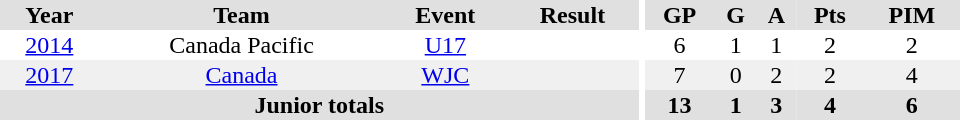<table border="0" cellpadding="1" cellspacing="0" ID="Table3" style="text-align:center; width:40em">
<tr ALIGN="center" bgcolor="#e0e0e0">
<th>Year</th>
<th>Team</th>
<th>Event</th>
<th>Result</th>
<th rowspan="99" bgcolor="#ffffff"></th>
<th>GP</th>
<th>G</th>
<th>A</th>
<th>Pts</th>
<th>PIM</th>
</tr>
<tr>
<td><a href='#'>2014</a></td>
<td>Canada Pacific</td>
<td><a href='#'>U17</a></td>
<td></td>
<td>6</td>
<td>1</td>
<td>1</td>
<td>2</td>
<td>2</td>
</tr>
<tr bgcolor="#f0f0f0">
<td><a href='#'>2017</a></td>
<td><a href='#'>Canada</a></td>
<td><a href='#'>WJC</a></td>
<td></td>
<td>7</td>
<td>0</td>
<td>2</td>
<td>2</td>
<td>4</td>
</tr>
<tr bgcolor="#e0e0e0">
<th colspan="4">Junior totals</th>
<th>13</th>
<th>1</th>
<th>3</th>
<th>4</th>
<th>6</th>
</tr>
</table>
